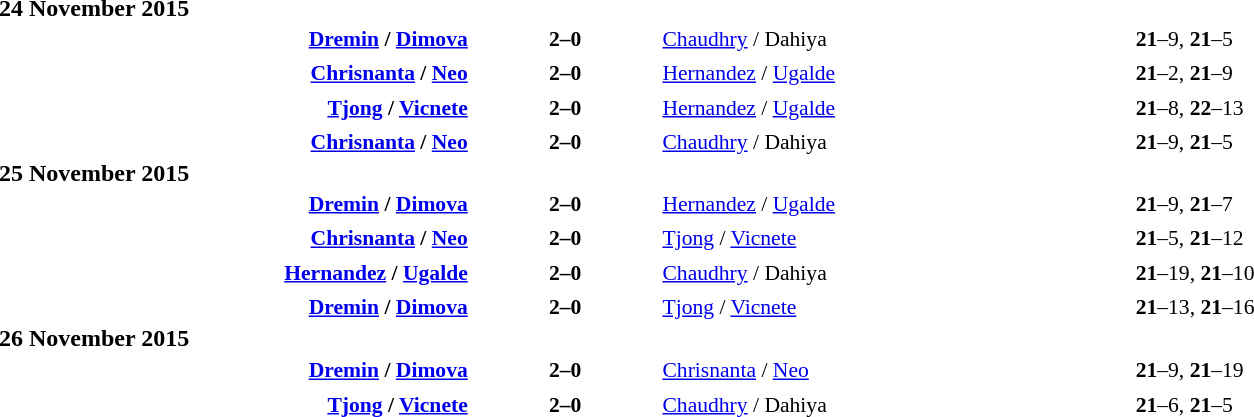<table style="width:100%;" cellspacing="1">
<tr>
<th width=25%></th>
<th width=10%></th>
<th width=25%></th>
</tr>
<tr>
<td><strong>24 November 2015</strong></td>
</tr>
<tr style=font-size:90%>
<td align=right><strong> <a href='#'>Dremin</a> / <a href='#'>Dimova</a></strong></td>
<td align=center><strong> 2–0 </strong></td>
<td> <a href='#'>Chaudhry</a> / Dahiya</td>
<td><strong>21</strong>–9, <strong>21</strong>–5</td>
</tr>
<tr>
<td></td>
</tr>
<tr style=font-size:90%>
<td align=right><strong> <a href='#'>Chrisnanta</a> / <a href='#'>Neo</a></strong></td>
<td align=center><strong> 2–0 </strong></td>
<td> <a href='#'>Hernandez</a> / <a href='#'>Ugalde</a></td>
<td><strong>21</strong>–2, <strong>21</strong>–9</td>
</tr>
<tr>
<td></td>
</tr>
<tr style=font-size:90%>
<td align=right><strong> <a href='#'>Tjong</a> / <a href='#'>Vicnete</a></strong></td>
<td align=center><strong> 2–0 </strong></td>
<td> <a href='#'>Hernandez</a> / <a href='#'>Ugalde</a></td>
<td><strong>21</strong>–8, <strong>22</strong>–13</td>
<td></td>
</tr>
<tr>
<td></td>
</tr>
<tr style=font-size:90%>
<td align=right><strong> <a href='#'>Chrisnanta</a> / <a href='#'>Neo</a></strong></td>
<td align=center><strong> 2–0 </strong></td>
<td> <a href='#'>Chaudhry</a> / Dahiya</td>
<td><strong>21</strong>–9, <strong>21</strong>–5</td>
<td></td>
</tr>
<tr>
<td><strong>25 November 2015</strong></td>
</tr>
<tr style=font-size:90%>
<td align=right><strong> <a href='#'>Dremin</a> / <a href='#'>Dimova</a></strong></td>
<td align=center><strong> 2–0 </strong></td>
<td> <a href='#'>Hernandez</a> / <a href='#'>Ugalde</a></td>
<td><strong>21</strong>–9, <strong>21</strong>–7</td>
</tr>
<tr>
<td></td>
</tr>
<tr style=font-size:90%>
<td align=right><strong> <a href='#'>Chrisnanta</a> / <a href='#'>Neo</a></strong></td>
<td align=center><strong> 2–0 </strong></td>
<td> <a href='#'>Tjong</a> / <a href='#'>Vicnete</a></td>
<td><strong>21</strong>–5, <strong>21</strong>–12</td>
<td></td>
</tr>
<tr>
<td></td>
</tr>
<tr style=font-size:90%>
<td align=right><strong> <a href='#'>Hernandez</a> / <a href='#'>Ugalde</a></strong></td>
<td align=center><strong> 2–0 </strong></td>
<td> <a href='#'>Chaudhry</a> / Dahiya</td>
<td><strong>21</strong>–19, <strong>21</strong>–10</td>
</tr>
<tr>
<td></td>
</tr>
<tr style=font-size:90%>
<td align=right><strong> <a href='#'>Dremin</a> / <a href='#'>Dimova</a></strong></td>
<td align=center><strong> 2–0 </strong></td>
<td> <a href='#'>Tjong</a> / <a href='#'>Vicnete</a></td>
<td><strong>21</strong>–13, <strong>21</strong>–16</td>
<td></td>
</tr>
<tr>
<td><strong>26 November 2015</strong></td>
</tr>
<tr>
</tr>
<tr style=font-size:90%>
<td align=right><strong> <a href='#'>Dremin</a> / <a href='#'>Dimova</a></strong></td>
<td align=center><strong> 2–0 </strong></td>
<td> <a href='#'>Chrisnanta</a> / <a href='#'>Neo</a></td>
<td><strong>21</strong>–9, <strong>21</strong>–19</td>
<td></td>
</tr>
<tr>
<td></td>
</tr>
<tr style=font-size:90%>
<td align=right><strong> <a href='#'>Tjong</a> / <a href='#'>Vicnete</a></strong></td>
<td align=center><strong> 2–0 </strong></td>
<td> <a href='#'>Chaudhry</a> / Dahiya</td>
<td><strong>21</strong>–6, <strong>21</strong>–5</td>
<td></td>
</tr>
</table>
